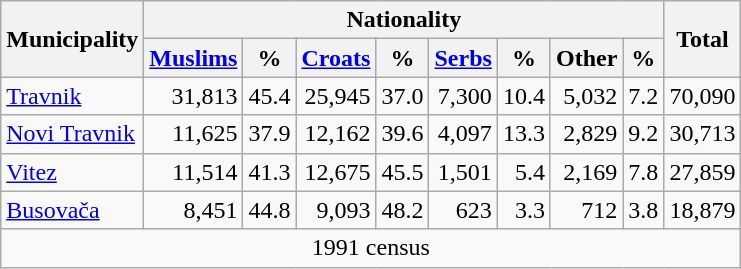<table class="wikitable" style="text-align:right;">
<tr>
<th rowspan="2">Municipality</th>
<th colspan="8">Nationality</th>
<th rowspan="2">Total</th>
</tr>
<tr>
<th><a href='#'>Muslims</a></th>
<th>%</th>
<th><a href='#'>Croats</a></th>
<th>%</th>
<th><a href='#'>Serbs</a></th>
<th>%</th>
<th>Other</th>
<th>%</th>
</tr>
<tr>
<td style="text-align:left;"><a href='#'>Travnik</a></td>
<td>31,813</td>
<td>45.4</td>
<td>25,945</td>
<td>37.0</td>
<td>7,300</td>
<td>10.4</td>
<td>5,032</td>
<td>7.2</td>
<td>70,090</td>
</tr>
<tr>
<td style="text-align:left;"><a href='#'>Novi Travnik</a></td>
<td>11,625</td>
<td>37.9</td>
<td>12,162</td>
<td>39.6</td>
<td>4,097</td>
<td>13.3</td>
<td>2,829</td>
<td>9.2</td>
<td>30,713</td>
</tr>
<tr>
<td style="text-align:left;"><a href='#'>Vitez</a></td>
<td>11,514</td>
<td>41.3</td>
<td>12,675</td>
<td>45.5</td>
<td>1,501</td>
<td>5.4</td>
<td>2,169</td>
<td>7.8</td>
<td>27,859</td>
</tr>
<tr>
<td style="text-align:left;"><a href='#'>Busovača</a></td>
<td>8,451</td>
<td>44.8</td>
<td>9,093</td>
<td>48.2</td>
<td>623</td>
<td>3.3</td>
<td>712</td>
<td>3.8</td>
<td>18,879</td>
</tr>
<tr>
<td colspan="10" style="text-align:center;">1991 census</td>
</tr>
</table>
